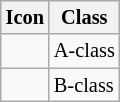<table class="wikitable" style="font-size: 85%;">
<tr>
<th>Icon</th>
<th>Class</th>
</tr>
<tr>
<td align=center></td>
<td>A-class</td>
</tr>
<tr>
<td align=center></td>
<td>B-class</td>
</tr>
</table>
